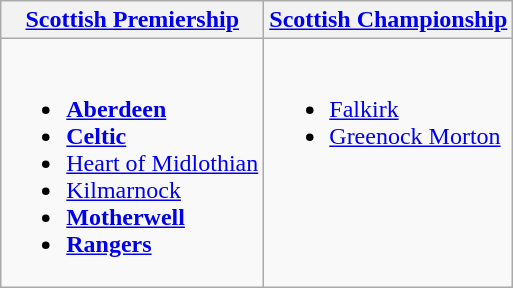<table class="wikitable" style="text-align:left">
<tr>
<th><a href='#'>Scottish Premiership</a></th>
<th><a href='#'>Scottish Championship</a></th>
</tr>
<tr>
<td valign=top><br><ul><li><strong><a href='#'>Aberdeen</a></strong></li><li><strong><a href='#'>Celtic</a></strong></li><li><a href='#'>Heart of Midlothian</a></li><li><a href='#'>Kilmarnock</a></li><li><strong><a href='#'>Motherwell</a></strong></li><li><strong><a href='#'>Rangers</a></strong></li></ul></td>
<td valign=top><br><ul><li><a href='#'>Falkirk</a></li><li><a href='#'>Greenock Morton</a></li></ul></td>
</tr>
</table>
